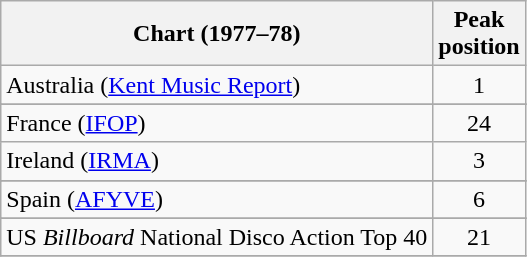<table class="wikitable sortable">
<tr>
<th>Chart (1977–78)</th>
<th>Peak<br>position</th>
</tr>
<tr>
<td>Australia (<a href='#'>Kent Music Report</a>)</td>
<td align="center">1</td>
</tr>
<tr>
</tr>
<tr>
</tr>
<tr>
<td>France (<a href='#'>IFOP</a>)</td>
<td align="center">24</td>
</tr>
<tr>
<td>Ireland (<a href='#'>IRMA</a>)</td>
<td align="center">3</td>
</tr>
<tr>
</tr>
<tr>
</tr>
<tr>
</tr>
<tr>
<td>Spain (<a href='#'>AFYVE</a>)</td>
<td align="center">6</td>
</tr>
<tr>
</tr>
<tr>
</tr>
<tr>
<td>US <em>Billboard</em> National Disco Action Top 40</td>
<td align="center">21</td>
</tr>
<tr>
</tr>
</table>
